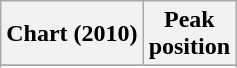<table class="wikitable sortable plainrowheaders" style="text-align:center">
<tr>
<th scope="col">Chart (2010)</th>
<th scope="col">Peak<br>position</th>
</tr>
<tr>
</tr>
<tr>
</tr>
</table>
